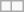<table class="wikitable">
<tr>
<td></td>
<td></td>
</tr>
</table>
